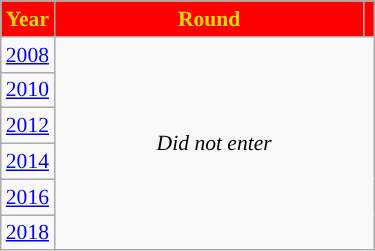<table class="wikitable" style="text-align: center; font-size:90%">
<tr style="color:gold;">
<th style="background:#FF0000;">Year</th>
<th style="background:#FF0000; width:200px">Round</th>
<th style="background:#FF0000;"></th>
</tr>
<tr>
<td><a href='#'>2008</a></td>
<td colspan="2" rowspan="6"><em>Did not enter</em></td>
</tr>
<tr>
<td><a href='#'>2010</a></td>
</tr>
<tr>
<td><a href='#'>2012</a></td>
</tr>
<tr>
<td><a href='#'>2014</a></td>
</tr>
<tr>
<td><a href='#'>2016</a></td>
</tr>
<tr>
<td><a href='#'>2018</a></td>
</tr>
</table>
